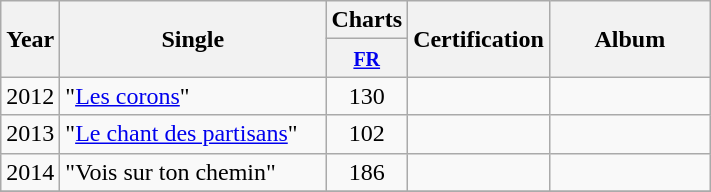<table class="wikitable">
<tr>
<th align="center" rowspan="2" width="10">Year</th>
<th align="center" rowspan="2" width="170">Single</th>
<th align="center" colspan="1">Charts</th>
<th align="center" rowspan="2" width="40">Certification</th>
<th align="center" rowspan="2" width="100">Album</th>
</tr>
<tr>
<th width="20"><small><a href='#'>FR</a></small><br></th>
</tr>
<tr>
<td align="center" rowspan="1">2012</td>
<td>"<a href='#'>Les corons</a>"</td>
<td align="center">130</td>
<td align="center"></td>
<td></td>
</tr>
<tr>
<td align="center" rowspan="1">2013</td>
<td>"<a href='#'>Le chant des partisans</a>"</td>
<td align="center">102</td>
<td align="center"></td>
<td></td>
</tr>
<tr>
<td align="center" rowspan="1">2014</td>
<td>"Vois sur ton chemin"</td>
<td align="center">186</td>
<td align="center"></td>
<td></td>
</tr>
<tr>
</tr>
</table>
